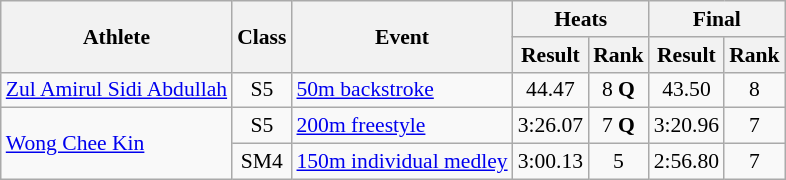<table class=wikitable style="font-size:90%">
<tr>
<th rowspan="2">Athlete</th>
<th rowspan="2">Class</th>
<th rowspan="2">Event</th>
<th colspan="2">Heats</th>
<th colspan="2">Final</th>
</tr>
<tr>
<th>Result</th>
<th>Rank</th>
<th>Result</th>
<th>Rank</th>
</tr>
<tr>
<td><a href='#'>Zul Amirul Sidi Abdullah</a></td>
<td style="text-align:center;">S5</td>
<td><a href='#'>50m backstroke</a></td>
<td style="text-align:center;">44.47</td>
<td style="text-align:center;">8 <strong>Q</strong></td>
<td style="text-align:center;">43.50</td>
<td style="text-align:center;">8</td>
</tr>
<tr>
<td rowspan="2"><a href='#'>Wong Chee Kin</a></td>
<td style="text-align:center;">S5</td>
<td><a href='#'>200m freestyle</a></td>
<td style="text-align:center;">3:26.07</td>
<td style="text-align:center;">7 <strong>Q</strong></td>
<td style="text-align:center;">3:20.96</td>
<td style="text-align:center;">7</td>
</tr>
<tr>
<td style="text-align:center;">SM4</td>
<td><a href='#'>150m individual medley</a></td>
<td style="text-align:center;">3:00.13</td>
<td style="text-align:center;">5</td>
<td style="text-align:center;">2:56.80</td>
<td style="text-align:center;">7</td>
</tr>
</table>
